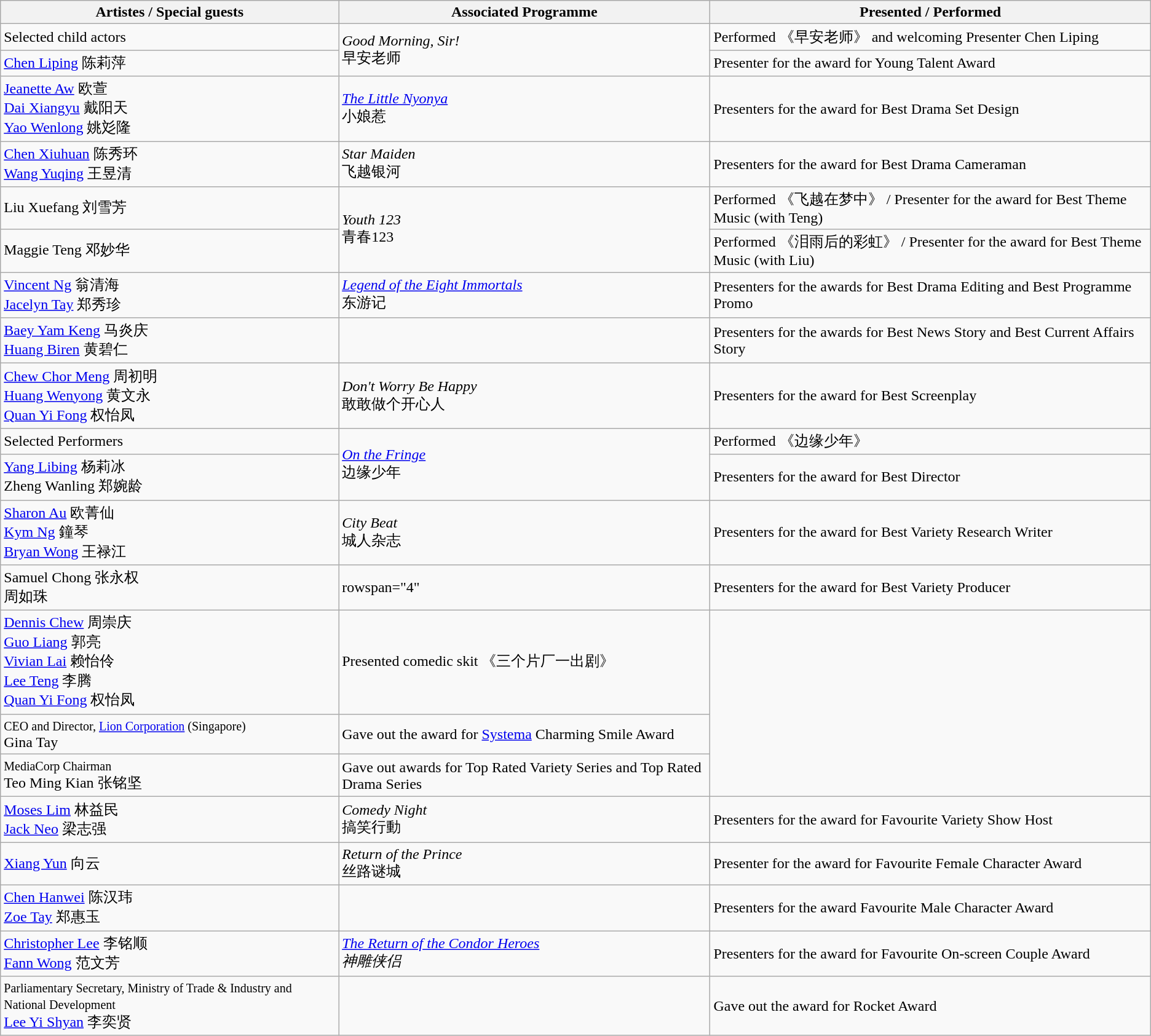<table class="wikitable">
<tr>
<th>Artistes / Special guests</th>
<th>Associated Programme</th>
<th>Presented / Performed</th>
</tr>
<tr>
<td>Selected child actors</td>
<td rowspan="2"><em>Good Morning, Sir!</em> <br> 早安老师</td>
<td>Performed 《早安老师》 and welcoming Presenter Chen Liping</td>
</tr>
<tr>
<td><a href='#'>Chen Liping</a> 陈莉萍</td>
<td>Presenter for the award for Young Talent Award</td>
</tr>
<tr>
<td><a href='#'>Jeanette Aw</a> 欧萱<br><a href='#'>Dai Xiangyu</a> 戴阳天<br><a href='#'>Yao Wenlong</a> 姚彣隆</td>
<td><em><a href='#'>The Little Nyonya</a></em><br>小娘惹</td>
<td>Presenters for the award for Best Drama Set Design</td>
</tr>
<tr>
<td><a href='#'>Chen Xiuhuan</a> 陈秀环 <br> <a href='#'>Wang Yuqing</a> 王昱清</td>
<td><em>Star Maiden</em><br>飞越银河</td>
<td>Presenters for the award for Best Drama Cameraman</td>
</tr>
<tr>
<td>Liu Xuefang 刘雪芳</td>
<td rowspan="2"><em>Youth 123</em><br>青春123</td>
<td>Performed 《飞越在梦中》 / Presenter for the award for Best Theme Music (with Teng)</td>
</tr>
<tr>
<td>Maggie Teng 邓妙华</td>
<td>Performed 《泪雨后的彩虹》 / Presenter for the award for Best Theme Music (with Liu)</td>
</tr>
<tr>
<td><a href='#'>Vincent Ng</a> 翁清海<br><a href='#'>Jacelyn Tay</a> 郑秀珍</td>
<td><em><a href='#'>Legend of the Eight Immortals</a></em><br>东游记</td>
<td>Presenters for the awards for Best Drama Editing and Best Programme Promo</td>
</tr>
<tr>
<td><a href='#'>Baey Yam Keng</a> 马炎庆<br><a href='#'>Huang Biren</a> 黄碧仁</td>
<td></td>
<td>Presenters for the awards for Best News Story and Best Current Affairs Story</td>
</tr>
<tr>
<td><a href='#'>Chew Chor Meng</a> 周初明<br><a href='#'>Huang Wenyong</a> 黄文永<br><a href='#'>Quan Yi Fong</a> 权怡凤</td>
<td><em>Don't Worry Be Happy</em><br>敢敢做个开心人</td>
<td>Presenters for the award for Best Screenplay</td>
</tr>
<tr>
<td>Selected Performers</td>
<td rowspan="2"><em><a href='#'>On the Fringe</a></em><br>边缘少年</td>
<td>Performed 《边缘少年》</td>
</tr>
<tr>
<td><a href='#'>Yang Libing</a> 杨莉冰<br>Zheng Wanling 郑婉龄</td>
<td>Presenters for the award for Best Director</td>
</tr>
<tr>
<td><a href='#'>Sharon Au</a> 欧菁仙<br><a href='#'>Kym Ng</a> 鐘琴<br><a href='#'>Bryan Wong</a> 王禄江</td>
<td><em>City Beat</em><br>城人杂志</td>
<td>Presenters for the award for Best Variety Research Writer</td>
</tr>
<tr>
<td>Samuel Chong 张永权<br>周如珠</td>
<td>rowspan="4" </td>
<td>Presenters for the award for Best Variety Producer</td>
</tr>
<tr>
<td><a href='#'>Dennis Chew</a> 周崇庆<br><a href='#'>Guo Liang</a> 郭亮<br><a href='#'>Vivian Lai</a> 赖怡伶<br><a href='#'>Lee Teng</a> 李腾<br><a href='#'>Quan Yi Fong</a> 权怡凤</td>
<td>Presented comedic skit 《三个片厂一出剧》</td>
</tr>
<tr>
<td><small>CEO and Director, <a href='#'>Lion Corporation</a> (Singapore)</small><br>Gina Tay</td>
<td>Gave out the award for <a href='#'>Systema</a> Charming Smile Award</td>
</tr>
<tr>
<td><small>MediaCorp Chairman</small><br> Teo Ming Kian 张铭坚</td>
<td>Gave out awards for Top Rated Variety Series and Top Rated Drama Series</td>
</tr>
<tr>
<td><a href='#'>Moses Lim</a> 林益民<br><a href='#'>Jack Neo</a> 梁志强</td>
<td><em>Comedy Night</em><br>搞笑行動</td>
<td>Presenters for the award for Favourite Variety Show Host</td>
</tr>
<tr>
<td><a href='#'>Xiang Yun</a> 向云</td>
<td><em>Return of the Prince</em><br>丝路谜城</td>
<td>Presenter for the award for Favourite Female Character Award</td>
</tr>
<tr>
<td><a href='#'>Chen Hanwei</a> 陈汉玮<br><a href='#'>Zoe Tay</a> 郑惠玉</td>
<td></td>
<td>Presenters for the award Favourite Male Character Award</td>
</tr>
<tr>
<td><a href='#'>Christopher Lee</a> 李铭顺<br><a href='#'>Fann Wong</a> 范文芳</td>
<td><em><a href='#'>The Return of the Condor Heroes</a> <br>神雕侠侣</em></td>
<td>Presenters for the award for Favourite On-screen Couple Award</td>
</tr>
<tr>
<td><small>Parliamentary Secretary, Ministry of Trade & Industry and National Development</small><br><a href='#'>Lee Yi Shyan</a> 李奕贤</td>
<td></td>
<td>Gave out the award for Rocket Award</td>
</tr>
</table>
